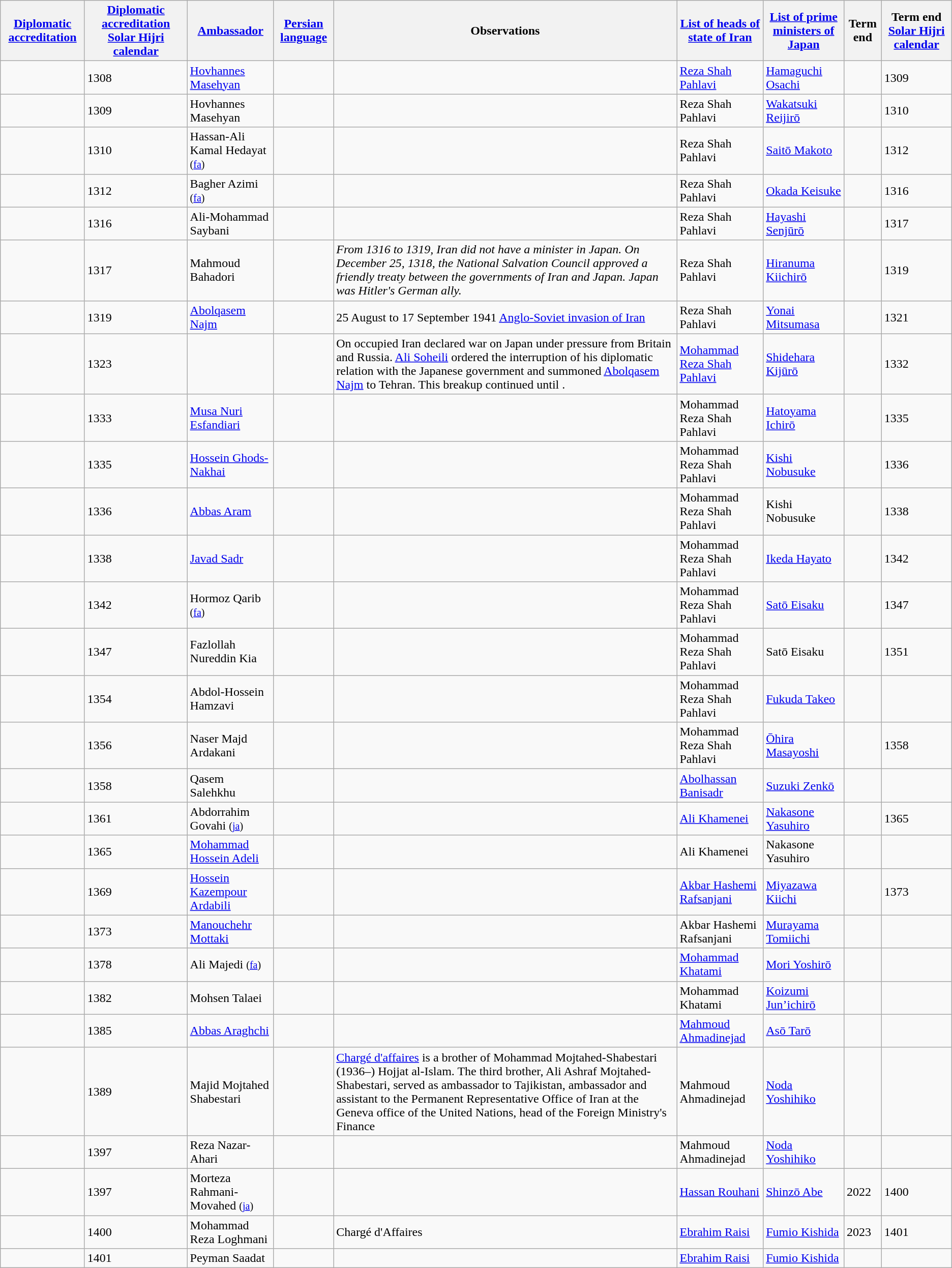<table class="wikitable sortable">
<tr>
<th><a href='#'>Diplomatic accreditation</a></th>
<th><a href='#'>Diplomatic accreditation</a> <a href='#'>Solar Hijri calendar</a></th>
<th><a href='#'>Ambassador</a></th>
<th><a href='#'>Persian language</a></th>
<th>Observations</th>
<th><a href='#'>List of heads of state of Iran</a></th>
<th><a href='#'>List of prime ministers of Japan</a></th>
<th>Term end</th>
<th>Term end <a href='#'>Solar Hijri calendar</a></th>
</tr>
<tr>
<td></td>
<td>1308</td>
<td><a href='#'>Hovhannes Masehyan</a></td>
<td></td>
<td></td>
<td><a href='#'>Reza Shah Pahlavi</a></td>
<td><a href='#'>Hamaguchi Osachi</a></td>
<td></td>
<td>1309</td>
</tr>
<tr>
<td></td>
<td>1309</td>
<td>Hovhannes Masehyan</td>
<td> </td>
<td></td>
<td>Reza Shah Pahlavi</td>
<td><a href='#'>Wakatsuki Reijirō</a></td>
<td></td>
<td>1310</td>
</tr>
<tr>
<td></td>
<td>1310</td>
<td>Hassan-Ali Kamal Hedayat <small>(<a href='#'>fa</a>)</small></td>
<td></td>
<td></td>
<td>Reza Shah Pahlavi</td>
<td><a href='#'>Saitō Makoto</a></td>
<td></td>
<td>1312</td>
</tr>
<tr>
<td></td>
<td>1312</td>
<td>Bagher Azimi <small>(<a href='#'>fa</a>)</small></td>
<td></td>
<td></td>
<td>Reza Shah Pahlavi</td>
<td><a href='#'>Okada Keisuke</a></td>
<td></td>
<td>1316</td>
</tr>
<tr>
<td></td>
<td>1316</td>
<td>Ali-Mohammad Saybani</td>
<td></td>
<td></td>
<td>Reza Shah Pahlavi</td>
<td><a href='#'>Hayashi Senjūrō</a></td>
<td></td>
<td>1317</td>
</tr>
<tr>
<td></td>
<td>1317</td>
<td>Mahmoud Bahadori</td>
<td></td>
<td><em> From 1316 to 1319, Iran did not have a minister in Japan. On December 25, 1318, the National Salvation Council approved a friendly treaty between the governments of Iran and Japan. Japan was Hitler's German ally. </em></td>
<td>Reza Shah Pahlavi</td>
<td><a href='#'>Hiranuma Kiichirō</a></td>
<td></td>
<td>1319</td>
</tr>
<tr>
<td></td>
<td>1319</td>
<td><a href='#'>Abolqasem Najm</a></td>
<td></td>
<td>25 August to 17 September 1941 <a href='#'>Anglo-Soviet invasion of Iran</a></td>
<td>Reza Shah Pahlavi</td>
<td><a href='#'>Yonai Mitsumasa</a></td>
<td></td>
<td>1321</td>
</tr>
<tr>
<td></td>
<td>1323</td>
<td></td>
<td></td>
<td>On  occupied Iran declared war on Japan under pressure from Britain and Russia. <a href='#'>Ali Soheili</a> ordered the interruption of his diplomatic relation with the Japanese government and summoned <a href='#'>Abolqasem Najm</a> to Tehran. This breakup continued until .</td>
<td><a href='#'>Mohammad Reza Shah Pahlavi</a></td>
<td><a href='#'>Shidehara Kijūrō</a></td>
<td></td>
<td>1332</td>
</tr>
<tr>
<td></td>
<td>1333</td>
<td><a href='#'>Musa Nuri Esfandiari</a></td>
<td></td>
<td></td>
<td>Mohammad Reza Shah Pahlavi</td>
<td><a href='#'>Hatoyama Ichirō</a></td>
<td></td>
<td>1335</td>
</tr>
<tr>
<td></td>
<td>1335</td>
<td><a href='#'>Hossein Ghods-Nakhai</a></td>
<td></td>
<td></td>
<td>Mohammad Reza Shah Pahlavi</td>
<td><a href='#'>Kishi Nobusuke</a></td>
<td></td>
<td>1336</td>
</tr>
<tr>
<td></td>
<td>1336</td>
<td><a href='#'>Abbas Aram</a></td>
<td></td>
<td></td>
<td>Mohammad Reza Shah Pahlavi</td>
<td>Kishi Nobusuke</td>
<td></td>
<td>1338</td>
</tr>
<tr>
<td></td>
<td>1338</td>
<td><a href='#'>Javad Sadr</a></td>
<td></td>
<td></td>
<td>Mohammad Reza Shah Pahlavi</td>
<td><a href='#'>Ikeda Hayato</a></td>
<td></td>
<td>1342</td>
</tr>
<tr>
<td></td>
<td>1342</td>
<td>Hormoz Qarib <small>(<a href='#'>fa</a>)</small></td>
<td></td>
<td></td>
<td>Mohammad Reza Shah Pahlavi</td>
<td><a href='#'>Satō Eisaku</a></td>
<td></td>
<td>1347</td>
</tr>
<tr>
<td></td>
<td>1347</td>
<td>Fazlollah Nureddin Kia</td>
<td></td>
<td></td>
<td>Mohammad Reza Shah Pahlavi</td>
<td>Satō Eisaku</td>
<td></td>
<td>1351</td>
</tr>
<tr>
<td></td>
<td>1354</td>
<td>Abdol-Hossein Hamzavi</td>
<td></td>
<td></td>
<td>Mohammad Reza Shah Pahlavi</td>
<td><a href='#'>Fukuda Takeo</a></td>
<td></td>
<td></td>
</tr>
<tr>
<td></td>
<td>1356</td>
<td>Naser Majd Ardakani</td>
<td></td>
<td></td>
<td>Mohammad Reza Shah Pahlavi</td>
<td><a href='#'>Ōhira Masayoshi</a></td>
<td></td>
<td>1358</td>
</tr>
<tr>
<td></td>
<td>1358</td>
<td>Qasem Salehkhu</td>
<td></td>
<td></td>
<td><a href='#'>Abolhassan Banisadr</a></td>
<td><a href='#'>Suzuki Zenkō</a></td>
<td></td>
<td></td>
</tr>
<tr>
<td></td>
<td>1361</td>
<td>Abdorrahim Govahi  <small>(<a href='#'>ja</a>)</small></td>
<td></td>
<td></td>
<td><a href='#'>Ali Khamenei</a></td>
<td><a href='#'>Nakasone Yasuhiro</a></td>
<td></td>
<td>1365</td>
</tr>
<tr>
<td></td>
<td>1365</td>
<td><a href='#'>Mohammad Hossein Adeli</a></td>
<td></td>
<td></td>
<td>Ali Khamenei</td>
<td>Nakasone Yasuhiro</td>
<td></td>
<td></td>
</tr>
<tr>
<td></td>
<td>1369</td>
<td><a href='#'>Hossein Kazempour Ardabili</a></td>
<td></td>
<td></td>
<td><a href='#'>Akbar Hashemi Rafsanjani</a></td>
<td><a href='#'>Miyazawa Kiichi</a></td>
<td></td>
<td>1373</td>
</tr>
<tr>
<td></td>
<td>1373</td>
<td><a href='#'>Manouchehr Mottaki</a></td>
<td></td>
<td></td>
<td>Akbar Hashemi Rafsanjani</td>
<td><a href='#'>Murayama Tomiichi</a></td>
<td></td>
<td></td>
</tr>
<tr>
<td></td>
<td>1378</td>
<td>Ali Majedi  <small>(<a href='#'>fa</a>)</small></td>
<td></td>
<td></td>
<td><a href='#'>Mohammad Khatami</a></td>
<td><a href='#'>Mori Yoshirō</a></td>
<td></td>
<td></td>
</tr>
<tr>
<td></td>
<td>1382</td>
<td>Mohsen Talaei</td>
<td></td>
<td></td>
<td>Mohammad Khatami</td>
<td><a href='#'>Koizumi Jun’ichirō</a></td>
<td></td>
<td></td>
</tr>
<tr>
<td></td>
<td>1385</td>
<td><a href='#'>Abbas Araghchi</a></td>
<td></td>
<td></td>
<td><a href='#'>Mahmoud Ahmadinejad</a></td>
<td><a href='#'>Asō Tarō</a></td>
<td></td>
<td></td>
</tr>
<tr>
<td></td>
<td>1389</td>
<td>Majid Mojtahed Shabestari</td>
<td></td>
<td><a href='#'>Chargé d'affaires</a> is a brother of Mohammad Mojtahed-Shabestari (1936–) Hojjat al-Islam. The third brother, Ali Ashraf Mojtahed-Shabestari, served as ambassador to Tajikistan, ambassador and assistant to the Permanent Representative Office of Iran at the Geneva office of the United Nations, head of the Foreign Ministry's Finance</td>
<td>Mahmoud Ahmadinejad</td>
<td><a href='#'>Noda Yoshihiko</a></td>
<td></td>
<td></td>
</tr>
<tr>
<td></td>
<td>1397</td>
<td>Reza Nazar-Ahari</td>
<td></td>
<td></td>
<td>Mahmoud Ahmadinejad</td>
<td><a href='#'>Noda Yoshihiko</a></td>
<td></td>
<td></td>
</tr>
<tr>
<td></td>
<td>1397</td>
<td>Morteza Rahmani-Movahed  <small>(<a href='#'>ja</a>)</small></td>
<td></td>
<td></td>
<td><a href='#'>Hassan Rouhani</a></td>
<td><a href='#'>Shinzō Abe</a></td>
<td>2022</td>
<td>1400</td>
</tr>
<tr>
<td></td>
<td>1400</td>
<td>Mohammad Reza Loghmani</td>
<td></td>
<td>Chargé d'Affaires</td>
<td><a href='#'>Ebrahim Raisi</a></td>
<td><a href='#'>Fumio Kishida</a></td>
<td>2023</td>
<td>1401</td>
</tr>
<tr>
<td></td>
<td>1401</td>
<td>Peyman Saadat</td>
<td></td>
<td></td>
<td><a href='#'>Ebrahim Raisi</a></td>
<td><a href='#'>Fumio Kishida</a></td>
<td></td>
<td></td>
</tr>
</table>
